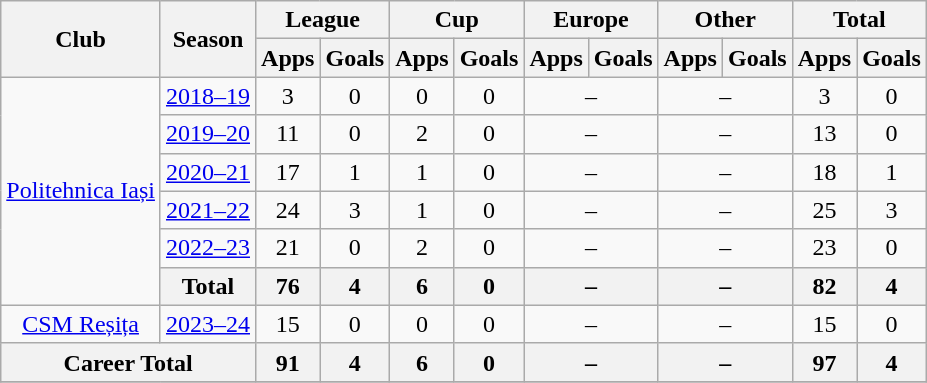<table class="wikitable" style="font-size:100%; text-align: center;">
<tr>
<th rowspan="2">Club</th>
<th rowspan="2">Season</th>
<th colspan="2">League</th>
<th colspan="2">Cup</th>
<th colspan="2">Europe</th>
<th colspan="2">Other</th>
<th colspan="2">Total</th>
</tr>
<tr>
<th>Apps</th>
<th>Goals</th>
<th>Apps</th>
<th>Goals</th>
<th>Apps</th>
<th>Goals</th>
<th>Apps</th>
<th>Goals</th>
<th>Apps</th>
<th>Goals</th>
</tr>
<tr>
<td rowspan="6"><a href='#'>Politehnica Iași</a></td>
<td><a href='#'>2018–19</a></td>
<td>3</td>
<td>0</td>
<td>0</td>
<td>0</td>
<td colspan="2">–</td>
<td colspan="2">–</td>
<td>3</td>
<td>0</td>
</tr>
<tr>
<td><a href='#'>2019–20</a></td>
<td>11</td>
<td>0</td>
<td>2</td>
<td>0</td>
<td colspan="2">–</td>
<td colspan="2">–</td>
<td>13</td>
<td>0</td>
</tr>
<tr>
<td><a href='#'>2020–21</a></td>
<td>17</td>
<td>1</td>
<td>1</td>
<td>0</td>
<td colspan="2">–</td>
<td colspan="2">–</td>
<td>18</td>
<td>1</td>
</tr>
<tr>
<td><a href='#'>2021–22</a></td>
<td>24</td>
<td>3</td>
<td>1</td>
<td>0</td>
<td colspan="2">–</td>
<td colspan="2">–</td>
<td>25</td>
<td>3</td>
</tr>
<tr>
<td><a href='#'>2022–23</a></td>
<td>21</td>
<td>0</td>
<td>2</td>
<td>0</td>
<td colspan="2">–</td>
<td colspan="2">–</td>
<td>23</td>
<td>0</td>
</tr>
<tr>
<th colspan="1">Total</th>
<th>76</th>
<th>4</th>
<th>6</th>
<th>0</th>
<th colspan="2">–</th>
<th colspan="2">–</th>
<th>82</th>
<th>4</th>
</tr>
<tr>
<td rowspan="1"><a href='#'>CSM Reșița</a></td>
<td><a href='#'>2023–24</a></td>
<td>15</td>
<td>0</td>
<td>0</td>
<td>0</td>
<td colspan="2">–</td>
<td colspan="2">–</td>
<td>15</td>
<td>0</td>
</tr>
<tr>
<th colspan="2">Career Total</th>
<th>91</th>
<th>4</th>
<th>6</th>
<th>0</th>
<th colspan="2">–</th>
<th colspan="2">–</th>
<th>97</th>
<th>4</th>
</tr>
<tr>
</tr>
</table>
